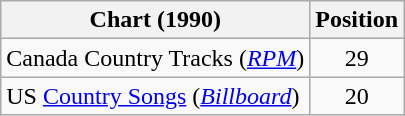<table class="wikitable sortable">
<tr>
<th scope="col">Chart (1990)</th>
<th scope="col">Position</th>
</tr>
<tr>
<td>Canada Country Tracks (<em><a href='#'>RPM</a></em>)</td>
<td align="center">29</td>
</tr>
<tr>
<td>US <a href='#'>Country Songs</a> (<em><a href='#'>Billboard</a></em>)</td>
<td align="center">20</td>
</tr>
</table>
